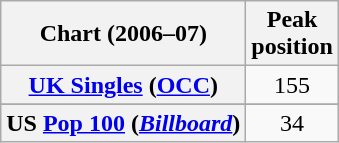<table class="wikitable sortable plainrowheaders" style="text-align:center;">
<tr>
<th scope="col">Chart (2006–07)</th>
<th scope="col">Peak<br>position</th>
</tr>
<tr>
<th scope="row"><a href='#'>UK Singles</a> (<a href='#'>OCC</a>)</th>
<td align="center">155</td>
</tr>
<tr>
</tr>
<tr>
<th scope="row">US <a href='#'>Pop 100</a> (<a href='#'><em>Billboard</em></a>)</th>
<td align="center">34</td>
</tr>
</table>
